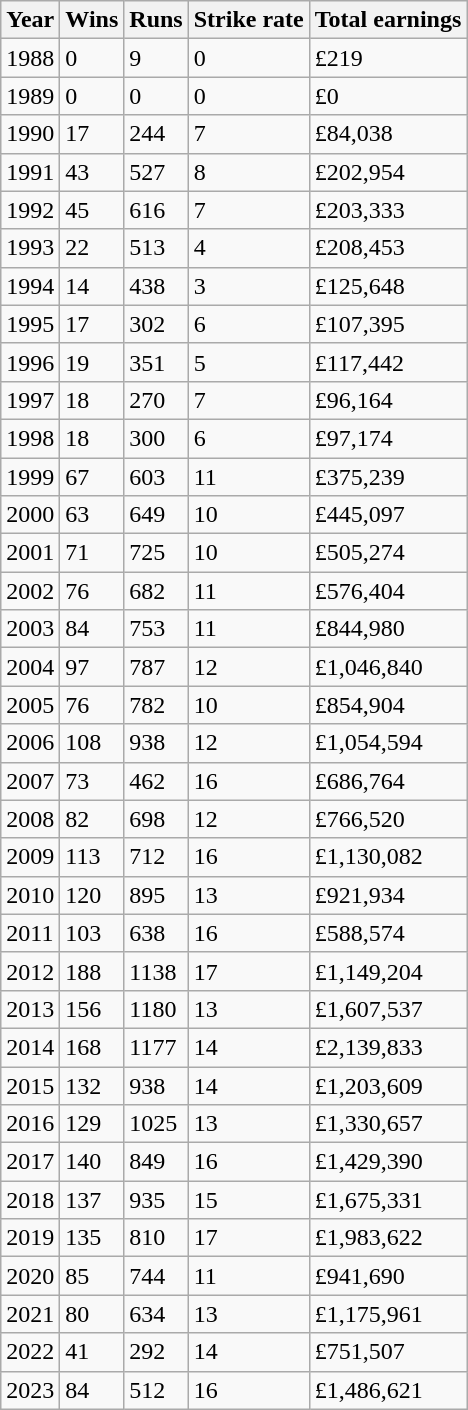<table class="wikitable">
<tr>
<th>Year</th>
<th>Wins</th>
<th>Runs</th>
<th>Strike rate</th>
<th>Total earnings</th>
</tr>
<tr>
<td>1988</td>
<td>0</td>
<td>9</td>
<td>0</td>
<td>£219</td>
</tr>
<tr>
<td>1989</td>
<td>0</td>
<td>0</td>
<td>0</td>
<td>£0</td>
</tr>
<tr>
<td>1990</td>
<td>17</td>
<td>244</td>
<td>7</td>
<td>£84,038</td>
</tr>
<tr>
<td>1991</td>
<td>43</td>
<td>527</td>
<td>8</td>
<td>£202,954</td>
</tr>
<tr>
<td>1992</td>
<td>45</td>
<td>616</td>
<td>7</td>
<td>£203,333</td>
</tr>
<tr>
<td>1993</td>
<td>22</td>
<td>513</td>
<td>4</td>
<td>£208,453</td>
</tr>
<tr>
<td>1994</td>
<td>14</td>
<td>438</td>
<td>3</td>
<td>£125,648</td>
</tr>
<tr>
<td>1995</td>
<td>17</td>
<td>302</td>
<td>6</td>
<td>£107,395</td>
</tr>
<tr>
<td>1996</td>
<td>19</td>
<td>351</td>
<td>5</td>
<td>£117,442</td>
</tr>
<tr>
<td>1997</td>
<td>18</td>
<td>270</td>
<td>7</td>
<td>£96,164</td>
</tr>
<tr>
<td>1998</td>
<td>18</td>
<td>300</td>
<td>6</td>
<td>£97,174</td>
</tr>
<tr>
<td>1999</td>
<td>67</td>
<td>603</td>
<td>11</td>
<td>£375,239</td>
</tr>
<tr>
<td>2000</td>
<td>63</td>
<td>649</td>
<td>10</td>
<td>£445,097</td>
</tr>
<tr>
<td>2001</td>
<td>71</td>
<td>725</td>
<td>10</td>
<td>£505,274</td>
</tr>
<tr>
<td>2002</td>
<td>76</td>
<td>682</td>
<td>11</td>
<td>£576,404</td>
</tr>
<tr>
<td>2003</td>
<td>84</td>
<td>753</td>
<td>11</td>
<td>£844,980</td>
</tr>
<tr>
<td>2004</td>
<td>97</td>
<td>787</td>
<td>12</td>
<td>£1,046,840</td>
</tr>
<tr>
<td>2005</td>
<td>76</td>
<td>782</td>
<td>10</td>
<td>£854,904</td>
</tr>
<tr>
<td>2006</td>
<td>108</td>
<td>938</td>
<td>12</td>
<td>£1,054,594</td>
</tr>
<tr>
<td>2007</td>
<td>73</td>
<td>462</td>
<td>16</td>
<td>£686,764</td>
</tr>
<tr>
<td>2008</td>
<td>82</td>
<td>698</td>
<td>12</td>
<td>£766,520</td>
</tr>
<tr>
<td>2009</td>
<td>113</td>
<td>712</td>
<td>16</td>
<td>£1,130,082</td>
</tr>
<tr>
<td>2010</td>
<td>120</td>
<td>895</td>
<td>13</td>
<td>£921,934</td>
</tr>
<tr>
<td>2011</td>
<td>103</td>
<td>638</td>
<td>16</td>
<td>£588,574</td>
</tr>
<tr>
<td>2012</td>
<td>188</td>
<td>1138</td>
<td>17</td>
<td>£1,149,204</td>
</tr>
<tr>
<td>2013</td>
<td>156</td>
<td>1180</td>
<td>13</td>
<td>£1,607,537</td>
</tr>
<tr>
<td>2014</td>
<td>168</td>
<td>1177</td>
<td>14</td>
<td>£2,139,833</td>
</tr>
<tr>
<td>2015</td>
<td>132</td>
<td>938</td>
<td>14</td>
<td>£1,203,609</td>
</tr>
<tr>
<td>2016</td>
<td>129</td>
<td>1025</td>
<td>13</td>
<td>£1,330,657</td>
</tr>
<tr>
<td>2017</td>
<td>140</td>
<td>849</td>
<td>16</td>
<td>£1,429,390</td>
</tr>
<tr>
<td>2018</td>
<td>137</td>
<td>935</td>
<td>15</td>
<td>£1,675,331</td>
</tr>
<tr>
<td>2019</td>
<td>135</td>
<td>810</td>
<td>17</td>
<td>£1,983,622</td>
</tr>
<tr>
<td>2020</td>
<td>85</td>
<td>744</td>
<td>11</td>
<td>£941,690</td>
</tr>
<tr>
<td>2021</td>
<td>80</td>
<td>634</td>
<td>13</td>
<td>£1,175,961</td>
</tr>
<tr>
<td>2022</td>
<td>41</td>
<td>292</td>
<td>14</td>
<td>£751,507</td>
</tr>
<tr>
<td>2023 </td>
<td>84</td>
<td>512</td>
<td>16</td>
<td>£1,486,621</td>
</tr>
</table>
